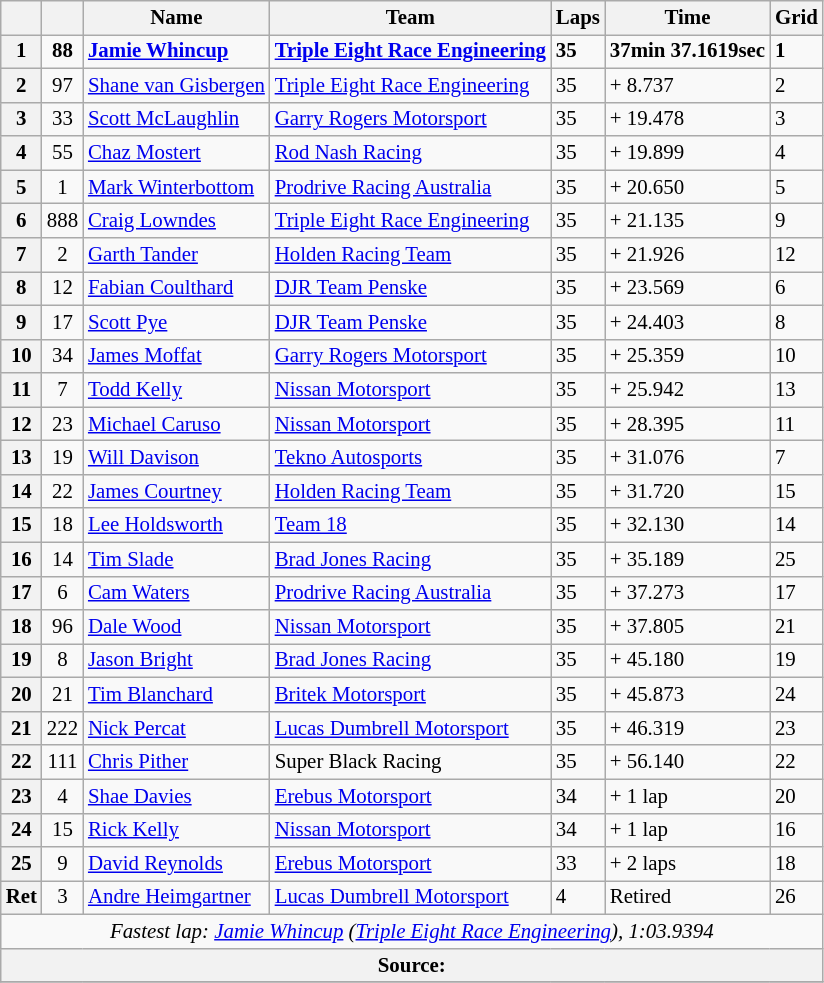<table class="wikitable" style="font-size: 87%">
<tr>
<th></th>
<th></th>
<th>Name</th>
<th>Team</th>
<th>Laps</th>
<th>Time</th>
<th>Grid</th>
</tr>
<tr>
<th>1</th>
<td align="center"><strong>88</strong></td>
<td> <strong><a href='#'>Jamie Whincup</a></strong></td>
<td><strong><a href='#'>Triple Eight Race Engineering</a></strong></td>
<td><strong>35</strong></td>
<td><strong>37min 37.1619sec</strong></td>
<td><strong>1</strong></td>
</tr>
<tr>
<th>2</th>
<td align="center">97</td>
<td> <a href='#'>Shane van Gisbergen</a></td>
<td><a href='#'>Triple Eight Race Engineering</a></td>
<td>35</td>
<td>+ 8.737</td>
<td>2</td>
</tr>
<tr>
<th>3</th>
<td align="center">33</td>
<td> <a href='#'>Scott McLaughlin</a></td>
<td><a href='#'>Garry Rogers Motorsport</a></td>
<td>35</td>
<td>+ 19.478</td>
<td>3</td>
</tr>
<tr>
<th>4</th>
<td align="center">55</td>
<td> <a href='#'>Chaz Mostert</a></td>
<td><a href='#'>Rod Nash Racing</a></td>
<td>35</td>
<td>+ 19.899</td>
<td>4</td>
</tr>
<tr>
<th>5</th>
<td align="center">1</td>
<td> <a href='#'>Mark Winterbottom</a></td>
<td><a href='#'>Prodrive Racing Australia</a></td>
<td>35</td>
<td>+ 20.650</td>
<td>5</td>
</tr>
<tr>
<th>6</th>
<td align="center">888</td>
<td> <a href='#'>Craig Lowndes</a></td>
<td><a href='#'>Triple Eight Race Engineering</a></td>
<td>35</td>
<td>+ 21.135</td>
<td>9</td>
</tr>
<tr>
<th>7</th>
<td align="center">2</td>
<td> <a href='#'>Garth Tander</a></td>
<td><a href='#'>Holden Racing Team</a></td>
<td>35</td>
<td>+ 21.926</td>
<td>12</td>
</tr>
<tr>
<th>8</th>
<td align="center">12</td>
<td> <a href='#'>Fabian Coulthard</a></td>
<td><a href='#'>DJR Team Penske</a></td>
<td>35</td>
<td>+ 23.569</td>
<td>6</td>
</tr>
<tr>
<th>9</th>
<td align="center">17</td>
<td> <a href='#'>Scott Pye</a></td>
<td><a href='#'>DJR Team Penske</a></td>
<td>35</td>
<td>+ 24.403</td>
<td>8</td>
</tr>
<tr>
<th>10</th>
<td align="center">34</td>
<td> <a href='#'>James Moffat</a></td>
<td><a href='#'>Garry Rogers Motorsport</a></td>
<td>35</td>
<td>+ 25.359</td>
<td>10</td>
</tr>
<tr>
<th>11</th>
<td align="center">7</td>
<td> <a href='#'>Todd Kelly</a></td>
<td><a href='#'>Nissan Motorsport</a></td>
<td>35</td>
<td>+ 25.942</td>
<td>13</td>
</tr>
<tr>
<th>12</th>
<td align="center">23</td>
<td> <a href='#'>Michael Caruso</a></td>
<td><a href='#'>Nissan Motorsport</a></td>
<td>35</td>
<td>+ 28.395</td>
<td>11</td>
</tr>
<tr>
<th>13</th>
<td align="center">19</td>
<td> <a href='#'>Will Davison</a></td>
<td><a href='#'>Tekno Autosports</a></td>
<td>35</td>
<td>+ 31.076</td>
<td>7</td>
</tr>
<tr>
<th>14</th>
<td align="center">22</td>
<td> <a href='#'>James Courtney</a></td>
<td><a href='#'>Holden Racing Team</a></td>
<td>35</td>
<td>+ 31.720</td>
<td>15</td>
</tr>
<tr>
<th>15</th>
<td align="center">18</td>
<td> <a href='#'>Lee Holdsworth</a></td>
<td><a href='#'>Team 18</a></td>
<td>35</td>
<td>+ 32.130</td>
<td>14</td>
</tr>
<tr>
<th>16</th>
<td align="center">14</td>
<td> <a href='#'>Tim Slade</a></td>
<td><a href='#'>Brad Jones Racing</a></td>
<td>35</td>
<td>+ 35.189</td>
<td>25</td>
</tr>
<tr>
<th>17</th>
<td align="center">6</td>
<td> <a href='#'>Cam Waters</a></td>
<td><a href='#'>Prodrive Racing Australia</a></td>
<td>35</td>
<td>+ 37.273</td>
<td>17</td>
</tr>
<tr>
<th>18</th>
<td align="center">96</td>
<td> <a href='#'>Dale Wood</a></td>
<td><a href='#'>Nissan Motorsport</a></td>
<td>35</td>
<td>+ 37.805</td>
<td>21</td>
</tr>
<tr>
<th>19</th>
<td align="center">8</td>
<td> <a href='#'>Jason Bright</a></td>
<td><a href='#'>Brad Jones Racing</a></td>
<td>35</td>
<td>+ 45.180</td>
<td>19</td>
</tr>
<tr>
<th>20</th>
<td align="center">21</td>
<td> <a href='#'>Tim Blanchard</a></td>
<td><a href='#'>Britek Motorsport</a></td>
<td>35</td>
<td>+ 45.873</td>
<td>24</td>
</tr>
<tr>
<th>21</th>
<td align="center">222</td>
<td> <a href='#'>Nick Percat</a></td>
<td><a href='#'>Lucas Dumbrell Motorsport</a></td>
<td>35</td>
<td>+ 46.319</td>
<td>23</td>
</tr>
<tr>
<th>22</th>
<td align="center">111</td>
<td> <a href='#'>Chris Pither</a></td>
<td>Super Black Racing</td>
<td>35</td>
<td>+ 56.140</td>
<td>22</td>
</tr>
<tr>
<th>23</th>
<td align="center">4</td>
<td> <a href='#'>Shae Davies</a></td>
<td><a href='#'>Erebus Motorsport</a></td>
<td>34</td>
<td>+ 1 lap</td>
<td>20</td>
</tr>
<tr>
<th>24</th>
<td align="center">15</td>
<td> <a href='#'>Rick Kelly</a></td>
<td><a href='#'>Nissan Motorsport</a></td>
<td>34</td>
<td>+ 1 lap</td>
<td>16</td>
</tr>
<tr>
<th>25</th>
<td align="center">9</td>
<td> <a href='#'>David Reynolds</a></td>
<td><a href='#'>Erebus Motorsport</a></td>
<td>33</td>
<td>+ 2 laps</td>
<td>18</td>
</tr>
<tr>
<th>Ret</th>
<td align="center">3</td>
<td> <a href='#'>Andre Heimgartner</a></td>
<td><a href='#'>Lucas Dumbrell Motorsport</a></td>
<td>4</td>
<td>Retired</td>
<td>26</td>
</tr>
<tr>
<td colspan=8 align="center"><em>Fastest lap: <a href='#'>Jamie Whincup</a> (<a href='#'>Triple Eight Race Engineering</a>), 1:03.9394</em></td>
</tr>
<tr>
<th colspan=8>Source:</th>
</tr>
<tr>
</tr>
</table>
